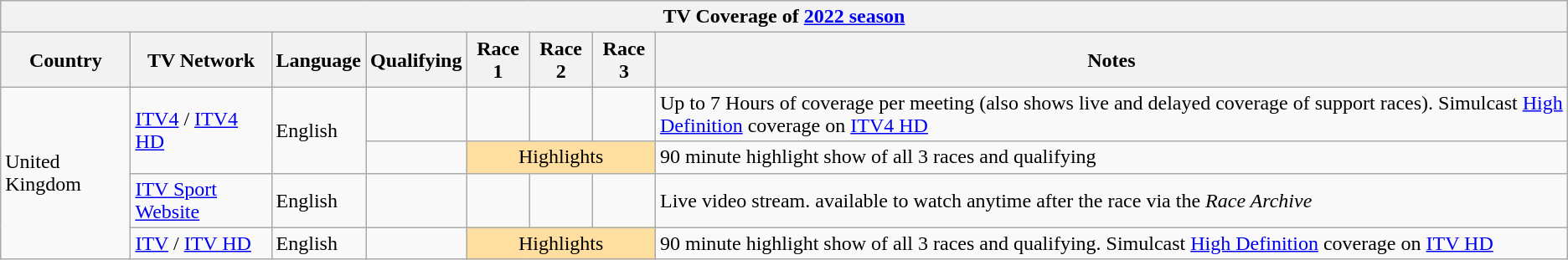<table class="wikitable collapsible" style="align:left">
<tr>
<th colspan=8 style="text-align:center">TV Coverage of <a href='#'>2022 season</a></th>
</tr>
<tr>
<th>Country</th>
<th>TV Network</th>
<th>Language</th>
<th>Qualifying</th>
<th>Race 1</th>
<th>Race 2</th>
<th>Race 3</th>
<th>Notes</th>
</tr>
<tr>
<td rowspan=4> United Kingdom</td>
<td rowspan=2><a href='#'>ITV4</a> / <a href='#'>ITV4 HD</a></td>
<td rowspan=2>English</td>
<td></td>
<td></td>
<td></td>
<td></td>
<td>Up to 7 Hours of coverage per meeting (also shows live and delayed coverage of support races). Simulcast <a href='#'>High Definition</a> coverage on <a href='#'>ITV4 HD</a></td>
</tr>
<tr>
<td></td>
<td colspan=3 style="background:#FFDF9F; text-align:center">Highlights</td>
<td>90 minute highlight show of all 3 races and qualifying</td>
</tr>
<tr>
<td><a href='#'>ITV Sport Website</a></td>
<td>English</td>
<td></td>
<td></td>
<td></td>
<td></td>
<td>Live video stream.  available to watch anytime after the race via the <em>Race Archive</em></td>
</tr>
<tr>
<td><a href='#'>ITV</a> / <a href='#'>ITV HD</a></td>
<td>English</td>
<td></td>
<td colspan=3 style="background:#FFDF9F; text-align:center">Highlights</td>
<td>90 minute highlight show of all 3 races and qualifying. Simulcast <a href='#'>High Definition</a> coverage on <a href='#'>ITV HD</a></td>
</tr>
</table>
